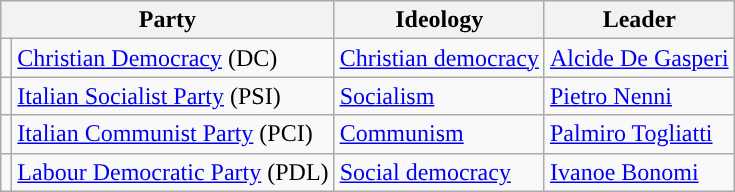<table class=wikitable style="font-size:100%">
<tr>
<th colspan=2>Party</th>
<th>Ideology</th>
<th>Leader</th>
</tr>
<tr>
<td style="color:inherit;background:"></td>
<td><a href='#'>Christian Democracy</a> (DC)</td>
<td><a href='#'>Christian democracy</a></td>
<td><a href='#'>Alcide De Gasperi</a></td>
</tr>
<tr>
<td style="color:inherit;background:"></td>
<td><a href='#'>Italian Socialist Party</a> (PSI)</td>
<td><a href='#'>Socialism</a></td>
<td><a href='#'>Pietro Nenni</a></td>
</tr>
<tr>
<td style="color:inherit;background:"></td>
<td><a href='#'>Italian Communist Party</a> (PCI)</td>
<td><a href='#'>Communism</a></td>
<td><a href='#'>Palmiro Togliatti</a></td>
</tr>
<tr>
<td style="color:inherit;background:"></td>
<td><a href='#'>Labour Democratic Party</a> (PDL)</td>
<td><a href='#'>Social democracy</a></td>
<td><a href='#'>Ivanoe Bonomi</a></td>
</tr>
</table>
